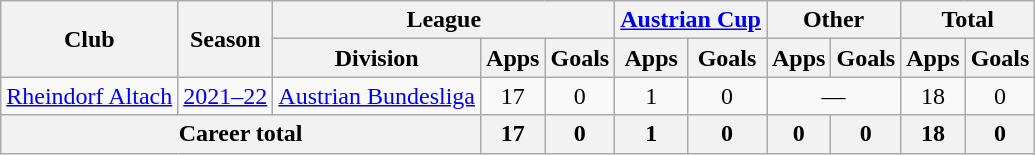<table class="wikitable" style="text-align:center">
<tr>
<th rowspan="2">Club</th>
<th rowspan="2">Season</th>
<th colspan="3">League</th>
<th colspan="2"><a href='#'>Austrian Cup</a></th>
<th colspan="2">Other</th>
<th colspan="2">Total</th>
</tr>
<tr>
<th>Division</th>
<th>Apps</th>
<th>Goals</th>
<th>Apps</th>
<th>Goals</th>
<th>Apps</th>
<th>Goals</th>
<th>Apps</th>
<th>Goals</th>
</tr>
<tr>
<td><a href='#'>Rheindorf Altach</a></td>
<td><a href='#'>2021–22</a></td>
<td><a href='#'>Austrian Bundesliga</a></td>
<td>17</td>
<td>0</td>
<td>1</td>
<td>0</td>
<td colspan="2">—</td>
<td>18</td>
<td>0</td>
</tr>
<tr>
<th colspan="3">Career total</th>
<th>17</th>
<th>0</th>
<th>1</th>
<th>0</th>
<th>0</th>
<th>0</th>
<th>18</th>
<th>0</th>
</tr>
</table>
